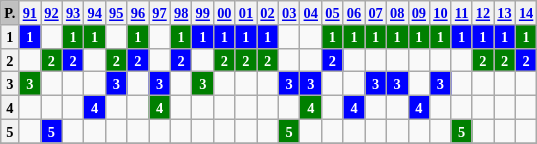<table class="wikitable" style="text-align: center; font-size:60%">
<tr>
<th style="background:#c0c0c0">P.</th>
<th><strong><a href='#'>91</a></strong></th>
<th><strong><a href='#'>92</a></strong></th>
<th><strong><a href='#'>93</a></strong></th>
<th><strong><a href='#'>94</a></strong></th>
<th><strong><a href='#'>95</a></strong></th>
<th><strong><a href='#'>96</a></strong></th>
<th><strong><a href='#'>97</a></strong></th>
<th><strong><a href='#'>98</a></strong></th>
<th><strong><a href='#'>99</a></strong></th>
<th><strong><a href='#'>00</a></strong></th>
<th><strong><a href='#'>01</a></strong></th>
<th><strong><a href='#'>02</a></strong></th>
<th><strong><a href='#'>03</a></strong></th>
<th><strong><a href='#'>04</a></strong></th>
<th><strong><a href='#'>05</a></strong></th>
<th><strong><a href='#'>06</a></strong></th>
<th><strong><a href='#'>07</a></strong></th>
<th><strong><a href='#'>08</a></strong></th>
<th><strong><a href='#'>09</a></strong></th>
<th><strong><a href='#'>10</a></strong></th>
<th><strong><a href='#'>11</a></strong></th>
<th><strong><a href='#'>12</a></strong></th>
<th><strong><a href='#'>13</a></strong></th>
<th><strong><a href='#'>14</a></strong></th>
</tr>
<tr>
<th>1</th>
<td style="background-color:blue;color:white;"><strong>1</strong></td>
<td></td>
<td style="background-color:green;color:white;"><strong>1</strong></td>
<td style="background-color:green;color:white;"><strong>1</strong></td>
<td></td>
<td style="background-color:green;color:white;"><strong>1</strong></td>
<td></td>
<td style="background-color:green;color:white;"><strong>1</strong></td>
<td style="background-color:blue;color:white;"><strong>1</strong></td>
<td style="background-color:blue;color:white;"><strong>1</strong></td>
<td style="background-color:blue;color:white;"><strong>1</strong></td>
<td style="background-color:blue;color:white;"><strong>1</strong></td>
<td></td>
<td></td>
<td style="background-color:green;color:white;"><strong>1</strong></td>
<td style="background-color:green;color:white;"><strong>1</strong></td>
<td style="background-color:green;color:white;"><strong>1</strong></td>
<td style="background-color:green;color:white;"><strong>1</strong></td>
<td style="background-color:green;color:white;"><strong>1</strong></td>
<td style="background-color:green;color:white;"><strong>1</strong></td>
<td style="background-color:blue;color:white;"><strong>1</strong></td>
<td style="background-color:blue;color:white;"><strong>1</strong></td>
<td style="background-color:blue;color:white;"><strong>1</strong></td>
<td style="background-color:green;color:white;"><strong>1</strong></td>
</tr>
<tr>
<th>2</th>
<td></td>
<td style="background-color:green;color:white;"><strong>2</strong></td>
<td style="background-color:blue;color:white;"><strong>2</strong></td>
<td></td>
<td style="background-color:green;color:white;"><strong>2</strong></td>
<td style="background-color:blue;color:white;"><strong>2</strong></td>
<td></td>
<td style="background-color:blue;color:white;"><strong>2</strong></td>
<td></td>
<td style="background-color:green;color:white;"><strong>2</strong></td>
<td style="background-color:green;color:white;"><strong>2</strong></td>
<td style="background-color:green;color:white;"><strong>2</strong></td>
<td></td>
<td></td>
<td style="background-color:blue;color:white;"><strong>2</strong></td>
<td></td>
<td></td>
<td></td>
<td></td>
<td></td>
<td></td>
<td style="background-color:green;color:white;"><strong>2</strong></td>
<td style="background-color:green;color:white;"><strong>2</strong></td>
<td style="background-color:blue;color:white;"><strong>2</strong></td>
</tr>
<tr>
<th>3</th>
<td style="background-color:green;color:white;"><strong>3</strong></td>
<td></td>
<td></td>
<td></td>
<td style="background-color:blue;color:white;"><strong>3</strong></td>
<td></td>
<td style="background-color:blue;color:white;"><strong>3</strong></td>
<td></td>
<td style="background-color:green;color:white;"><strong>3</strong></td>
<td></td>
<td></td>
<td></td>
<td style="background-color:blue;color:white;"><strong>3</strong></td>
<td style="background-color:blue;color:white;"><strong>3</strong></td>
<td></td>
<td></td>
<td style="background-color:blue;color:white;"><strong>3</strong></td>
<td style="background-color:blue;color:white;"><strong>3</strong></td>
<td></td>
<td style="background-color:blue;color:white;"><strong>3</strong></td>
<td></td>
<td></td>
<td></td>
<td></td>
</tr>
<tr>
<th>4</th>
<td></td>
<td></td>
<td></td>
<td style="background-color:blue;color:white;"><strong>4</strong></td>
<td></td>
<td></td>
<td style="background-color:green;color:white;"><strong>4</strong></td>
<td></td>
<td></td>
<td></td>
<td></td>
<td></td>
<td></td>
<td style="background-color:green;color:white;"><strong>4</strong></td>
<td></td>
<td style="background-color:blue;color:white;"><strong>4</strong></td>
<td></td>
<td></td>
<td style="background-color:blue;color:white;"><strong>4</strong></td>
<td></td>
<td></td>
<td></td>
<td></td>
<td></td>
</tr>
<tr>
<th>5</th>
<td></td>
<td style="background-color:blue;color:white;"><strong>5</strong></td>
<td></td>
<td></td>
<td></td>
<td></td>
<td></td>
<td></td>
<td></td>
<td></td>
<td></td>
<td></td>
<td style="background-color:green;color:white;"><strong>5</strong></td>
<td></td>
<td></td>
<td></td>
<td></td>
<td></td>
<td></td>
<td></td>
<td style="background-color:green;color:white;"><strong>5</strong></td>
<td></td>
<td></td>
<td></td>
</tr>
<tr>
</tr>
</table>
